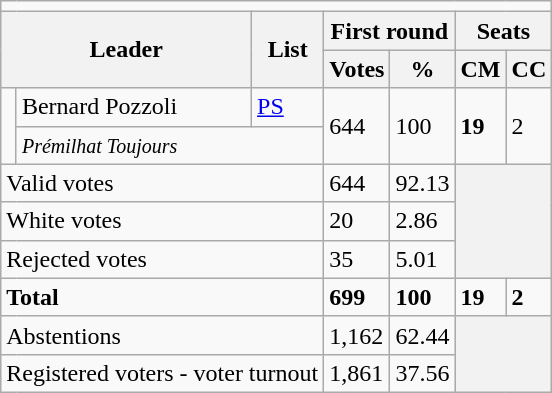<table class="wikitable">
<tr>
<td colspan="7"></td>
</tr>
<tr>
<th colspan="2" rowspan="2">Leader</th>
<th rowspan="2">List</th>
<th colspan="2">First round</th>
<th colspan="2">Seats</th>
</tr>
<tr>
<th>Votes</th>
<th>%</th>
<th>CM</th>
<th>CC</th>
</tr>
<tr>
<td rowspan="2"></td>
<td>Bernard Pozzoli</td>
<td><a href='#'>PS</a></td>
<td rowspan="2">644</td>
<td rowspan="2">100</td>
<td rowspan="2"><strong>19</strong></td>
<td rowspan="2">2</td>
</tr>
<tr>
<td colspan="2"><em><small>Prémilhat Toujours</small></em></td>
</tr>
<tr>
<td colspan="3">Valid votes</td>
<td>644</td>
<td>92.13</td>
<th colspan="2" rowspan="3"></th>
</tr>
<tr>
<td colspan="3">White votes</td>
<td>20</td>
<td>2.86</td>
</tr>
<tr>
<td colspan="3">Rejected votes</td>
<td>35</td>
<td>5.01</td>
</tr>
<tr>
<td colspan="3"><strong>Total</strong></td>
<td><strong>699</strong></td>
<td><strong>100</strong></td>
<td><strong>19</strong></td>
<td><strong>2</strong></td>
</tr>
<tr>
<td colspan="3">Abstentions</td>
<td>1,162</td>
<td>62.44</td>
<th colspan="2" rowspan="2"></th>
</tr>
<tr>
<td colspan="3">Registered voters - voter turnout</td>
<td>1,861</td>
<td>37.56</td>
</tr>
</table>
